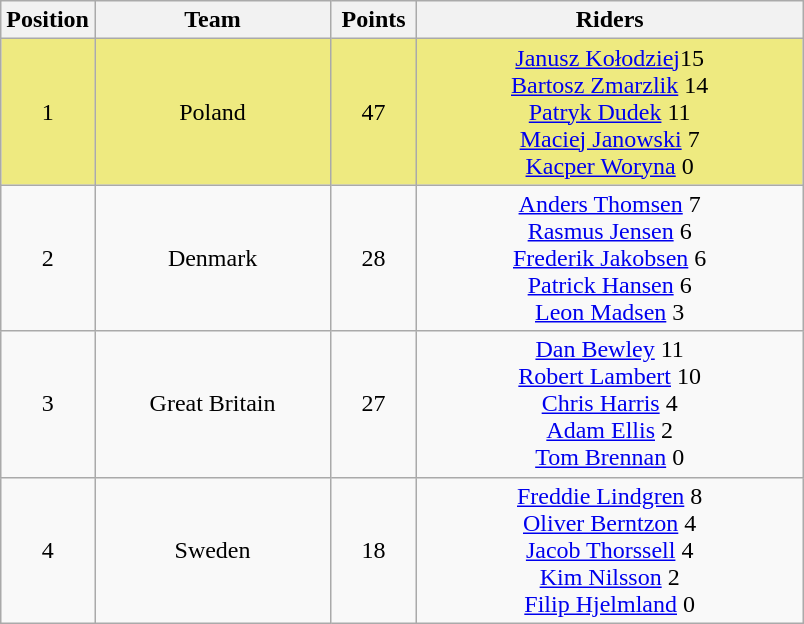<table class="wikitable" style="text-align:center">
<tr align=center>
<th width=50>Position</th>
<th width=150>Team</th>
<th width=50>Points</th>
<th width=250>Riders</th>
</tr>
<tr style="background:#EEEA80;">
<td>1</td>
<td> Poland</td>
<td>47</td>
<td><a href='#'>Janusz Kołodziej</a>15 <br><a href='#'>Bartosz Zmarzlik</a> 14<br><a href='#'>Patryk Dudek</a> 11<br><a href='#'>Maciej Janowski</a> 7<br><a href='#'>Kacper Woryna</a> 0</td>
</tr>
<tr>
<td>2</td>
<td> Denmark</td>
<td>28</td>
<td><a href='#'>Anders Thomsen</a> 7<br><a href='#'>Rasmus Jensen</a> 6<br><a href='#'>Frederik Jakobsen</a> 6<br><a href='#'>Patrick Hansen</a> 6<br><a href='#'>Leon Madsen</a> 3</td>
</tr>
<tr>
<td>3</td>
<td> Great Britain</td>
<td>27</td>
<td><a href='#'>Dan Bewley</a> 11<br><a href='#'>Robert Lambert</a> 10<br><a href='#'>Chris Harris</a> 4<br><a href='#'>Adam Ellis</a> 2<br><a href='#'>Tom Brennan</a> 0</td>
</tr>
<tr>
<td>4</td>
<td> Sweden</td>
<td>18</td>
<td><a href='#'>Freddie Lindgren</a> 8<br><a href='#'>Oliver Berntzon</a> 4<br><a href='#'>Jacob Thorssell</a> 4<br><a href='#'>Kim Nilsson</a> 2<br><a href='#'>Filip Hjelmland</a> 0</td>
</tr>
</table>
